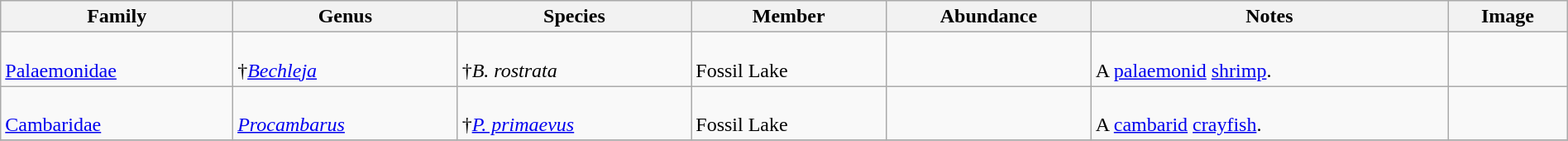<table class="wikitable" style="margin:auto;width:100%;">
<tr>
<th>Family</th>
<th>Genus</th>
<th>Species</th>
<th>Member</th>
<th>Abundance</th>
<th>Notes</th>
<th>Image</th>
</tr>
<tr>
<td><br><a href='#'>Palaemonidae</a></td>
<td><br>†<em><a href='#'>Bechleja</a></em></td>
<td><br>†<em>B. rostrata</em></td>
<td><br>Fossil Lake</td>
<td></td>
<td><br>A <a href='#'>palaemonid</a> <a href='#'>shrimp</a>.</td>
<td><br></td>
</tr>
<tr>
<td><br><a href='#'>Cambaridae</a></td>
<td><br><em><a href='#'>Procambarus</a></em></td>
<td><br>†<em><a href='#'>P. primaevus</a></em></td>
<td><br>Fossil Lake</td>
<td></td>
<td><br>A <a href='#'>cambarid</a> <a href='#'>crayfish</a>.</td>
<td><br></td>
</tr>
<tr>
</tr>
</table>
